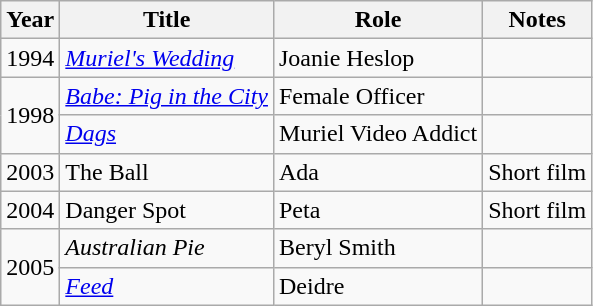<table class="wikitable">
<tr>
<th>Year</th>
<th>Title</th>
<th>Role</th>
<th>Notes</th>
</tr>
<tr>
<td>1994</td>
<td><em><a href='#'>Muriel's Wedding</a></em></td>
<td>Joanie Heslop</td>
<td></td>
</tr>
<tr>
<td rowspan="2">1998</td>
<td><em><a href='#'>Babe: Pig in the City</a></em></td>
<td>Female Officer</td>
<td></td>
</tr>
<tr>
<td><em><a href='#'>Dags</a></em></td>
<td>Muriel Video Addict</td>
<td></td>
</tr>
<tr>
<td>2003</td>
<td>The Ball</td>
<td>Ada</td>
<td>Short film</td>
</tr>
<tr>
<td>2004</td>
<td>Danger Spot</td>
<td>Peta</td>
<td>Short film</td>
</tr>
<tr>
<td rowspan="2">2005</td>
<td><em>Australian Pie</em></td>
<td>Beryl Smith</td>
<td></td>
</tr>
<tr>
<td><em><a href='#'>Feed</a></em></td>
<td>Deidre</td>
<td></td>
</tr>
</table>
